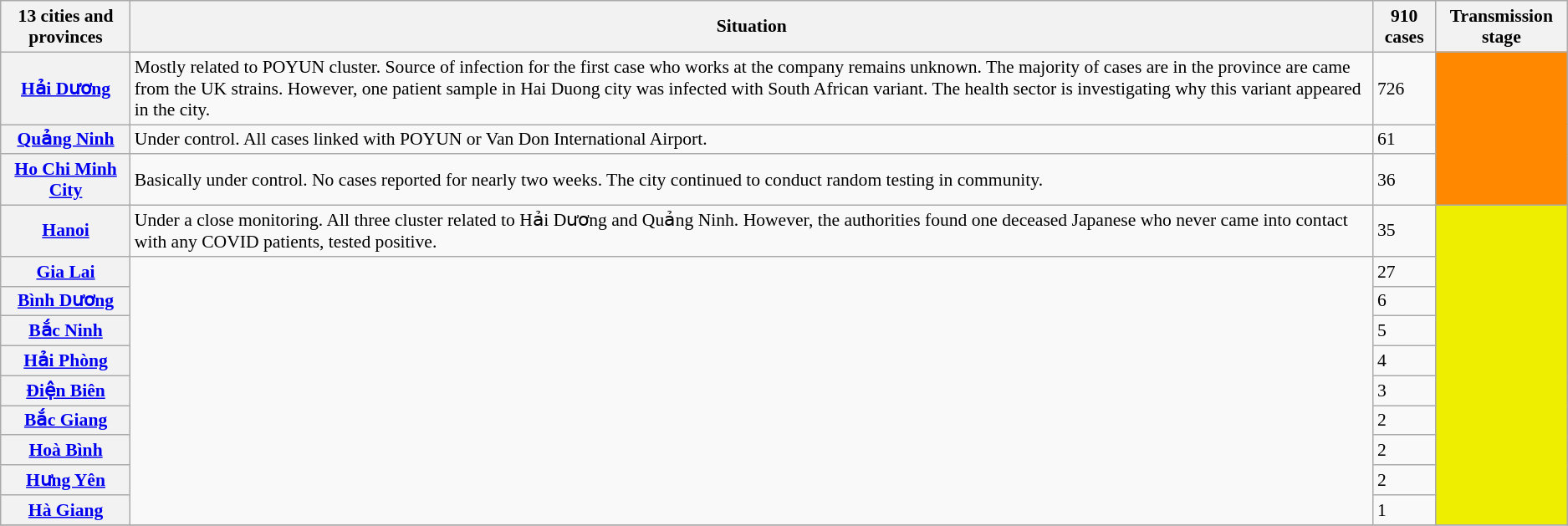<table class="sortable wikitable" style="margin:0 0 0.5em 1em; float:right; font-size:90%;">
<tr>
<th style="scope="col">13 cities and provinces</th>
<th style="scope="col">Situation</th>
<th style="scope="col">910 cases</th>
<th style="scope="col">Transmission stage</th>
</tr>
<tr>
<th style="scope="row"><a href='#'>Hải Dương</a></th>
<td>Mostly related to POYUN cluster. Source of infection for the first case who works at the company remains unknown. The majority of cases are in the province are came from the UK strains. However, one patient sample in Hai Duong city was infected with South African variant. The health sector is investigating why this variant appeared in the city.</td>
<td>726</td>
<td rowspan="3" style="background:#FF8800;"></td>
</tr>
<tr>
<th style="scope="row"><a href='#'>Quảng Ninh</a></th>
<td>Under control. All cases linked with POYUN or Van Don International Airport.</td>
<td>61</td>
</tr>
<tr>
<th style="scope="row"><a href='#'>Ho Chi Minh City</a></th>
<td>Basically under control. No cases reported for nearly two weeks. The city continued to conduct random testing in community.</td>
<td>36</td>
</tr>
<tr>
<th style="scope="row"><a href='#'>Hanoi</a></th>
<td>Under a close monitoring. All three cluster related to Hải Dương and Quảng Ninh. However, the authorities found one deceased Japanese who never came into contact with any COVID patients, tested positive.</td>
<td>35</td>
<td rowspan="10" style="background:#ee0;"></td>
</tr>
<tr>
<th style="scope="row"><a href='#'>Gia Lai</a></th>
<td rowspan="9"></td>
<td>27</td>
</tr>
<tr>
<th style="scope="row"><a href='#'>Bình Dương</a></th>
<td>6</td>
</tr>
<tr>
<th style="scope="row"><a href='#'>Bắc Ninh</a></th>
<td>5</td>
</tr>
<tr>
<th style="scope="row"><a href='#'>Hải Phòng</a></th>
<td>4</td>
</tr>
<tr>
<th style="scope="row"><a href='#'>Điện Biên</a></th>
<td>3</td>
</tr>
<tr>
<th style="scope="row"><a href='#'>Bắc Giang</a></th>
<td>2</td>
</tr>
<tr>
<th style="scope="row"><a href='#'>Hoà Bình</a></th>
<td>2</td>
</tr>
<tr>
<th style="scope="row"><a href='#'>Hưng Yên</a></th>
<td>2</td>
</tr>
<tr>
<th style="scope="row"><a href='#'>Hà Giang</a></th>
<td>1</td>
</tr>
<tr>
</tr>
</table>
